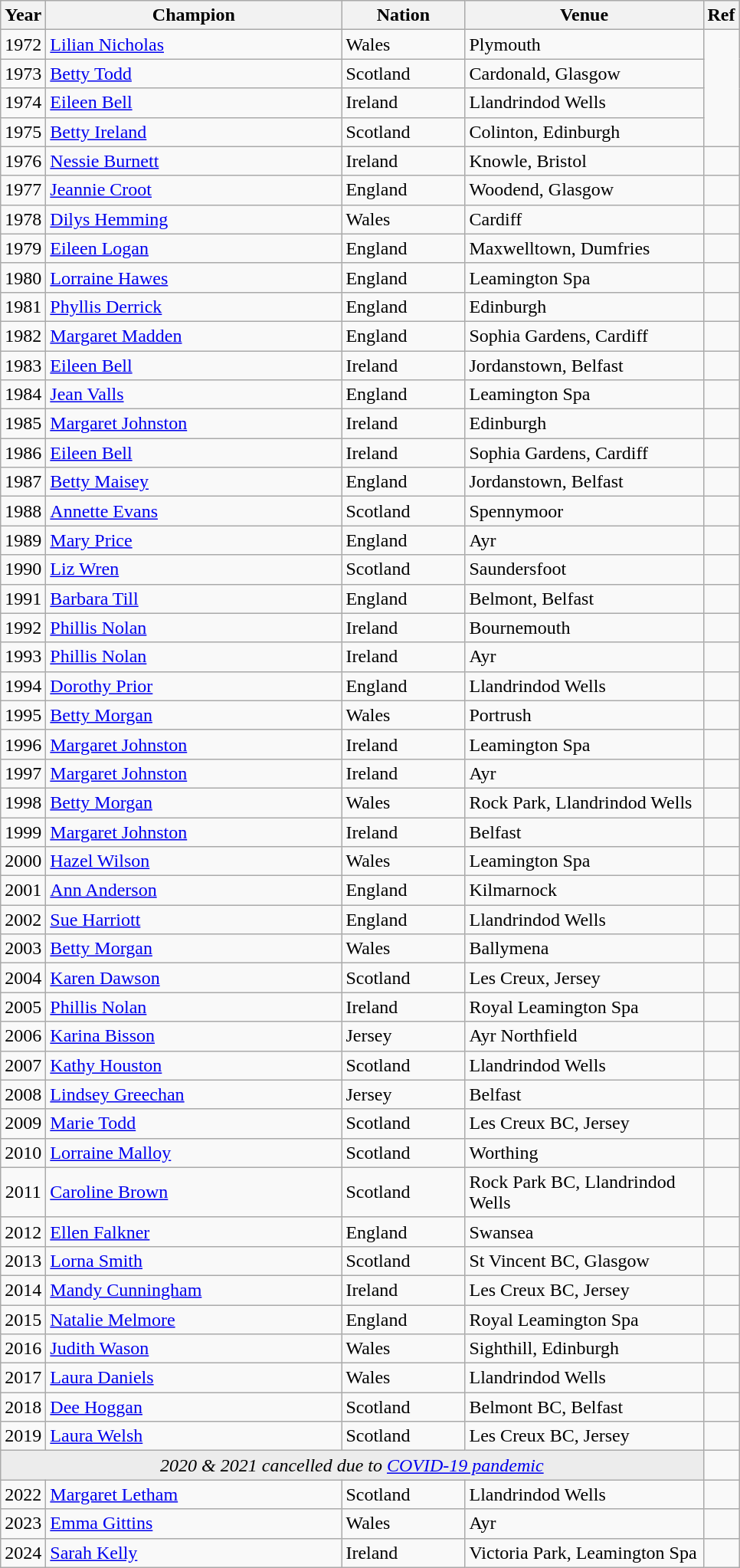<table class="sortable wikitable">
<tr>
<th width="30">Year</th>
<th width="250">Champion</th>
<th width="100">Nation</th>
<th width="200">Venue</th>
<th width="20">Ref</th>
</tr>
<tr>
<td align=center>1972</td>
<td><a href='#'>Lilian Nicholas</a></td>
<td>Wales</td>
<td>Plymouth</td>
</tr>
<tr>
<td align=center>1973</td>
<td><a href='#'>Betty Todd</a></td>
<td>Scotland</td>
<td>Cardonald, Glasgow</td>
</tr>
<tr>
<td align=center>1974</td>
<td><a href='#'>Eileen Bell</a></td>
<td>Ireland</td>
<td>Llandrindod Wells</td>
</tr>
<tr>
<td align=center>1975</td>
<td><a href='#'>Betty Ireland</a></td>
<td>Scotland</td>
<td>Colinton, Edinburgh</td>
</tr>
<tr>
<td align=center>1976</td>
<td><a href='#'>Nessie Burnett</a></td>
<td>Ireland</td>
<td>Knowle, Bristol</td>
<td></td>
</tr>
<tr>
<td align=center>1977</td>
<td><a href='#'>Jeannie Croot</a></td>
<td>England</td>
<td>Woodend, Glasgow</td>
<td></td>
</tr>
<tr>
<td align=center>1978</td>
<td><a href='#'>Dilys Hemming</a></td>
<td>Wales</td>
<td>Cardiff</td>
<td></td>
</tr>
<tr>
<td align=center>1979</td>
<td><a href='#'>Eileen Logan</a></td>
<td>England</td>
<td>Maxwelltown, Dumfries</td>
<td></td>
</tr>
<tr>
<td align=center>1980</td>
<td><a href='#'>Lorraine Hawes</a></td>
<td>England</td>
<td>Leamington Spa</td>
<td></td>
</tr>
<tr>
<td align=center>1981</td>
<td><a href='#'>Phyllis Derrick</a></td>
<td>England</td>
<td>Edinburgh</td>
<td></td>
</tr>
<tr>
<td align=center>1982</td>
<td><a href='#'>Margaret Madden</a></td>
<td>England</td>
<td>Sophia Gardens, Cardiff</td>
<td></td>
</tr>
<tr>
<td align=center>1983</td>
<td><a href='#'>Eileen Bell</a></td>
<td>Ireland</td>
<td>Jordanstown, Belfast</td>
<td></td>
</tr>
<tr>
<td align=center>1984</td>
<td><a href='#'>Jean Valls</a></td>
<td>England</td>
<td>Leamington Spa</td>
<td></td>
</tr>
<tr>
<td align=center>1985</td>
<td><a href='#'>Margaret Johnston</a></td>
<td>Ireland</td>
<td>Edinburgh</td>
<td></td>
</tr>
<tr>
<td align=center>1986</td>
<td><a href='#'>Eileen Bell</a></td>
<td>Ireland</td>
<td>Sophia Gardens, Cardiff</td>
<td></td>
</tr>
<tr>
<td align=center>1987</td>
<td><a href='#'>Betty Maisey</a></td>
<td>England</td>
<td>Jordanstown, Belfast</td>
<td></td>
</tr>
<tr>
<td align=center>1988</td>
<td><a href='#'>Annette Evans</a></td>
<td>Scotland</td>
<td>Spennymoor</td>
<td></td>
</tr>
<tr>
<td align=center>1989</td>
<td><a href='#'>Mary Price</a></td>
<td>England</td>
<td>Ayr</td>
<td></td>
</tr>
<tr>
<td align=center>1990</td>
<td><a href='#'>Liz Wren</a></td>
<td>Scotland</td>
<td>Saundersfoot</td>
<td></td>
</tr>
<tr>
<td align=center>1991</td>
<td><a href='#'>Barbara Till</a></td>
<td>England</td>
<td>Belmont, Belfast</td>
<td></td>
</tr>
<tr>
<td align=center>1992</td>
<td><a href='#'>Phillis Nolan</a></td>
<td>Ireland</td>
<td>Bournemouth</td>
<td></td>
</tr>
<tr>
<td align=center>1993</td>
<td><a href='#'>Phillis Nolan</a></td>
<td>Ireland</td>
<td>Ayr</td>
<td></td>
</tr>
<tr>
<td align=center>1994</td>
<td><a href='#'>Dorothy Prior</a></td>
<td>England</td>
<td>Llandrindod Wells</td>
<td></td>
</tr>
<tr>
<td align=center>1995</td>
<td><a href='#'>Betty Morgan</a></td>
<td>Wales</td>
<td>Portrush</td>
<td></td>
</tr>
<tr>
<td align=center>1996</td>
<td><a href='#'>Margaret Johnston</a></td>
<td>Ireland</td>
<td>Leamington Spa</td>
<td></td>
</tr>
<tr>
<td align=center>1997</td>
<td><a href='#'>Margaret Johnston</a></td>
<td>Ireland</td>
<td>Ayr</td>
<td></td>
</tr>
<tr>
<td align=center>1998</td>
<td><a href='#'>Betty Morgan</a></td>
<td>Wales</td>
<td>Rock Park, Llandrindod Wells</td>
<td></td>
</tr>
<tr>
<td align=center>1999</td>
<td><a href='#'>Margaret Johnston</a></td>
<td>Ireland</td>
<td>Belfast</td>
<td></td>
</tr>
<tr>
<td align=center>2000</td>
<td><a href='#'>Hazel Wilson</a></td>
<td>Wales</td>
<td>Leamington Spa</td>
<td></td>
</tr>
<tr>
<td align=center>2001</td>
<td><a href='#'>Ann Anderson</a></td>
<td>England</td>
<td>Kilmarnock</td>
<td></td>
</tr>
<tr>
<td align=center>2002</td>
<td><a href='#'>Sue Harriott</a></td>
<td>England</td>
<td>Llandrindod Wells</td>
<td></td>
</tr>
<tr>
<td align=center>2003</td>
<td><a href='#'>Betty Morgan</a></td>
<td>Wales</td>
<td>Ballymena</td>
<td></td>
</tr>
<tr>
<td align=center>2004</td>
<td><a href='#'>Karen Dawson</a></td>
<td>Scotland</td>
<td>Les Creux, Jersey</td>
<td></td>
</tr>
<tr>
<td align=center>2005</td>
<td><a href='#'>Phillis Nolan</a></td>
<td>Ireland</td>
<td>Royal Leamington Spa</td>
<td></td>
</tr>
<tr>
<td align=center>2006</td>
<td><a href='#'>Karina Bisson</a></td>
<td>Jersey</td>
<td>Ayr Northfield</td>
<td></td>
</tr>
<tr>
<td align=center>2007</td>
<td><a href='#'>Kathy Houston</a></td>
<td>Scotland</td>
<td>Llandrindod Wells</td>
<td></td>
</tr>
<tr>
<td align=center>2008</td>
<td><a href='#'>Lindsey Greechan</a></td>
<td>Jersey</td>
<td>Belfast</td>
<td></td>
</tr>
<tr>
<td align=center>2009</td>
<td><a href='#'>Marie Todd</a></td>
<td>Scotland</td>
<td>Les Creux BC, Jersey</td>
<td></td>
</tr>
<tr>
<td align=center>2010</td>
<td><a href='#'>Lorraine Malloy</a></td>
<td>Scotland</td>
<td>Worthing</td>
<td></td>
</tr>
<tr>
<td align=center>2011</td>
<td><a href='#'>Caroline Brown</a></td>
<td>Scotland</td>
<td>Rock Park BC, Llandrindod Wells</td>
<td></td>
</tr>
<tr>
<td align=center>2012</td>
<td><a href='#'>Ellen Falkner</a></td>
<td>England</td>
<td>Swansea</td>
<td></td>
</tr>
<tr>
<td align=center>2013</td>
<td><a href='#'>Lorna Smith</a></td>
<td>Scotland</td>
<td>St Vincent BC, Glasgow</td>
<td></td>
</tr>
<tr>
<td align=center>2014</td>
<td><a href='#'>Mandy Cunningham</a></td>
<td>Ireland</td>
<td>Les Creux BC, Jersey</td>
<td></td>
</tr>
<tr>
<td align=center>2015</td>
<td><a href='#'>Natalie Melmore</a></td>
<td>England</td>
<td>Royal Leamington Spa</td>
<td></td>
</tr>
<tr>
<td align=center>2016</td>
<td><a href='#'>Judith Wason</a></td>
<td>Wales</td>
<td>Sighthill, Edinburgh</td>
<td></td>
</tr>
<tr>
<td align=center>2017</td>
<td><a href='#'>Laura Daniels</a></td>
<td>Wales</td>
<td>Llandrindod Wells</td>
<td></td>
</tr>
<tr>
<td align=center>2018</td>
<td><a href='#'>Dee Hoggan</a></td>
<td>Scotland</td>
<td>Belmont BC, Belfast</td>
<td></td>
</tr>
<tr>
<td align=center>2019</td>
<td><a href='#'>Laura Welsh</a></td>
<td>Scotland</td>
<td>Les Creux BC, Jersey</td>
<td></td>
</tr>
<tr>
<td style="text-align:center" colspan=4 bgcolor="ececec"><em>2020 & 2021 cancelled due to <a href='#'>COVID-19 pandemic</a></em></td>
<td></td>
</tr>
<tr>
<td align=center>2022</td>
<td><a href='#'>Margaret Letham</a></td>
<td>Scotland</td>
<td>Llandrindod Wells</td>
<td></td>
</tr>
<tr>
<td align=center>2023</td>
<td><a href='#'>Emma Gittins</a></td>
<td>Wales</td>
<td>Ayr</td>
<td></td>
</tr>
<tr>
<td align=center>2024</td>
<td><a href='#'>Sarah Kelly</a></td>
<td>Ireland</td>
<td>Victoria Park, Leamington Spa</td>
<td></td>
</tr>
</table>
